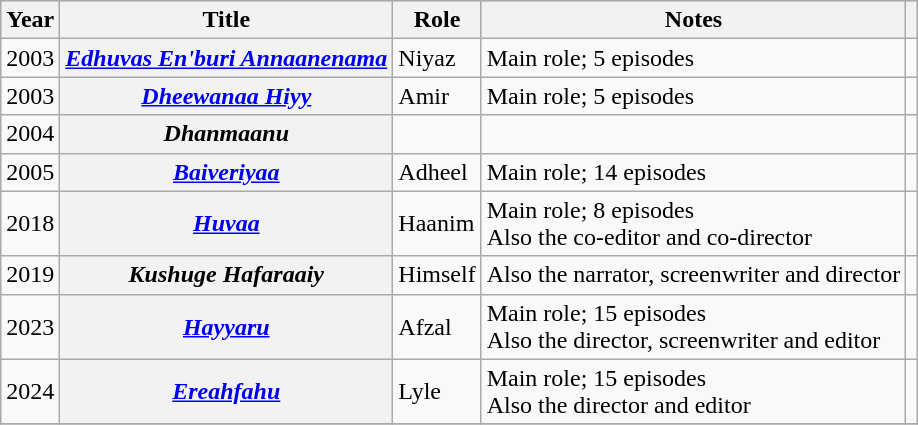<table class="wikitable sortable plainrowheaders">
<tr style="background:#ccc; text-align:center;">
<th scope="col">Year</th>
<th scope="col">Title</th>
<th scope="col">Role</th>
<th scope="col">Notes</th>
<th scope="col" class="unsortable"></th>
</tr>
<tr>
<td>2003</td>
<th scope="row"><em><a href='#'>Edhuvas En'buri Annaanenama</a></em></th>
<td>Niyaz</td>
<td>Main role; 5 episodes</td>
<td style="text-align: center;"></td>
</tr>
<tr>
<td>2003</td>
<th scope="row"><em><a href='#'>Dheewanaa Hiyy</a></em></th>
<td>Amir</td>
<td>Main role; 5 episodes</td>
<td style="text-align: center;"></td>
</tr>
<tr>
<td>2004</td>
<th scope="row"><em>Dhanmaanu</em></th>
<td></td>
<td></td>
<td style="text-align: center;"></td>
</tr>
<tr>
<td>2005</td>
<th scope="row"><em><a href='#'>Baiveriyaa</a></em></th>
<td>Adheel</td>
<td>Main role; 14 episodes</td>
<td style="text-align: center;"></td>
</tr>
<tr>
<td>2018</td>
<th scope="row"><em><a href='#'>Huvaa</a></em></th>
<td>Haanim</td>
<td>Main role; 8 episodes<br>Also the co-editor and co-director</td>
<td style="text-align: center;"></td>
</tr>
<tr>
<td>2019</td>
<th scope="row"><em>Kushuge Hafaraaiy</em></th>
<td>Himself</td>
<td>Also the narrator, screenwriter and director</td>
<td style="text-align: center;"></td>
</tr>
<tr>
<td>2023</td>
<th scope="row"><em><a href='#'>Hayyaru</a></em></th>
<td>Afzal</td>
<td>Main role; 15 episodes<br>Also the director, screenwriter and editor</td>
<td style="text-align:center;"></td>
</tr>
<tr>
<td>2024</td>
<th scope="row"><em><a href='#'>Ereahfahu</a></em></th>
<td>Lyle</td>
<td>Main role; 15 episodes<br>Also the director and editor</td>
<td style="text-align:center;"></td>
</tr>
<tr>
</tr>
</table>
